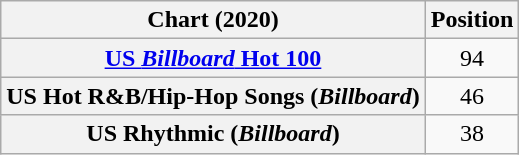<table class="wikitable sortable plainrowheaders" style="text-align:center">
<tr>
<th scope="col">Chart (2020)</th>
<th scope="col">Position</th>
</tr>
<tr>
<th scope="row"><a href='#'>US <em>Billboard</em> Hot 100</a></th>
<td>94</td>
</tr>
<tr>
<th scope="row">US Hot R&B/Hip-Hop Songs (<em>Billboard</em>)</th>
<td>46</td>
</tr>
<tr>
<th scope="row">US Rhythmic (<em>Billboard</em>)</th>
<td>38</td>
</tr>
</table>
